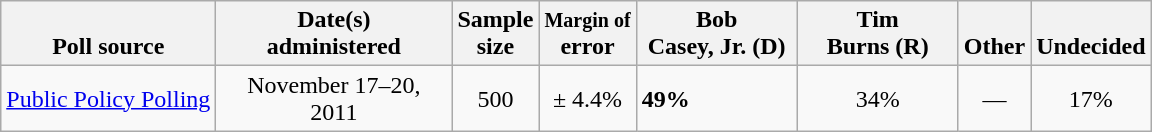<table class="wikitable">
<tr valign= bottom>
<th>Poll source</th>
<th style="width:150px;">Date(s)<br>administered</th>
<th class=small>Sample<br>size</th>
<th><small>Margin of</small><br>error</th>
<th style="width:100px;">Bob <br>Casey, Jr. (D)</th>
<th style="width:100px;">Tim<br>Burns (R)</th>
<th>Other</th>
<th>Undecided</th>
</tr>
<tr>
<td><a href='#'>Public Policy Polling</a></td>
<td align=center>November 17–20, 2011</td>
<td align=center>500</td>
<td align=center>± 4.4%</td>
<td><strong>49%</strong></td>
<td align=center>34%</td>
<td align=center>—</td>
<td align=center>17%</td>
</tr>
</table>
